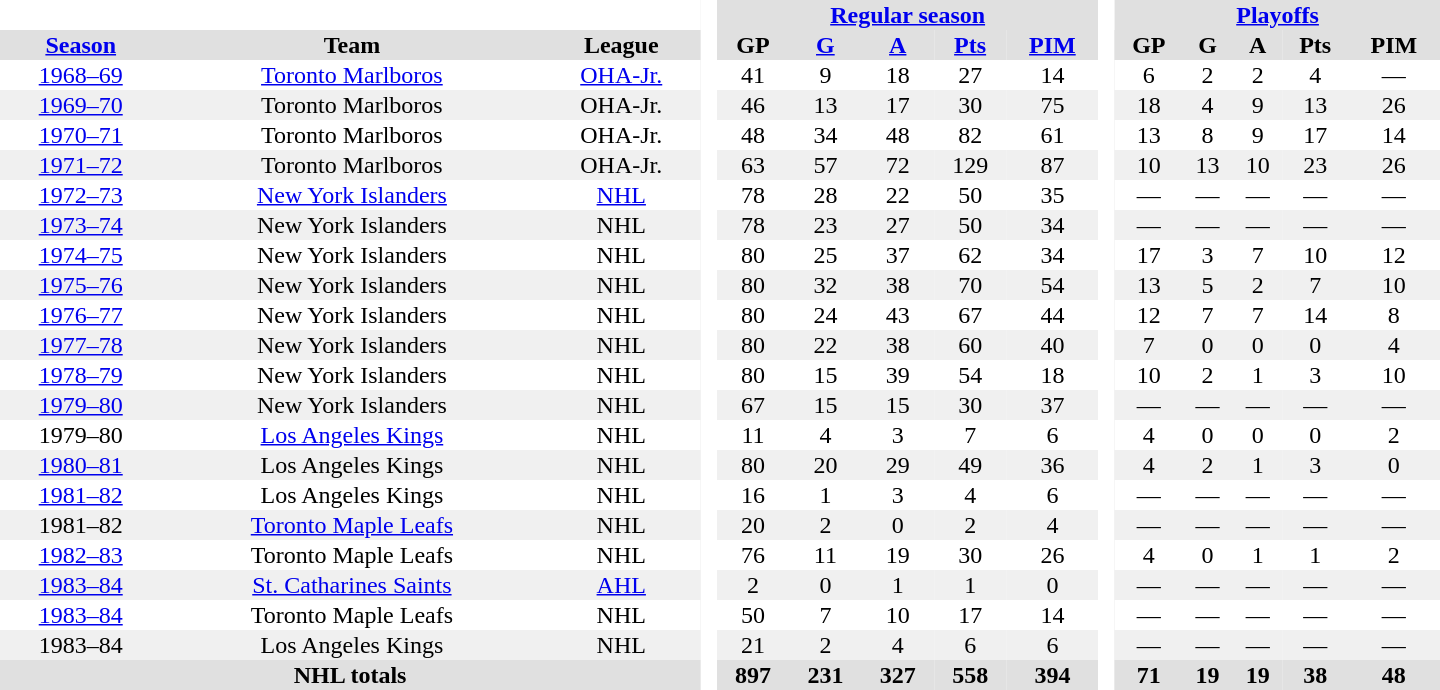<table border="0" cellpadding="1" cellspacing="0" style="text-align:center; width:60em">
<tr bgcolor="#e0e0e0">
<th colspan="3" bgcolor="#ffffff"> </th>
<th rowspan="99" bgcolor="#ffffff"> </th>
<th colspan="5"><a href='#'>Regular season</a></th>
<th rowspan="99" bgcolor="#ffffff"> </th>
<th colspan="5"><a href='#'>Playoffs</a></th>
</tr>
<tr bgcolor="#e0e0e0">
<th><a href='#'>Season</a></th>
<th>Team</th>
<th>League</th>
<th>GP</th>
<th><a href='#'>G</a></th>
<th><a href='#'>A</a></th>
<th><a href='#'>Pts</a></th>
<th><a href='#'>PIM</a></th>
<th>GP</th>
<th>G</th>
<th>A</th>
<th>Pts</th>
<th>PIM</th>
</tr>
<tr>
<td><a href='#'>1968–69</a></td>
<td><a href='#'>Toronto Marlboros</a></td>
<td><a href='#'>OHA-Jr.</a></td>
<td>41</td>
<td>9</td>
<td>18</td>
<td>27</td>
<td>14</td>
<td>6</td>
<td>2</td>
<td>2</td>
<td>4</td>
<td>—</td>
</tr>
<tr bgcolor="#f0f0f0">
<td><a href='#'>1969–70</a></td>
<td>Toronto Marlboros</td>
<td>OHA-Jr.</td>
<td>46</td>
<td>13</td>
<td>17</td>
<td>30</td>
<td>75</td>
<td>18</td>
<td>4</td>
<td>9</td>
<td>13</td>
<td>26</td>
</tr>
<tr>
<td><a href='#'>1970–71</a></td>
<td>Toronto Marlboros</td>
<td>OHA-Jr.</td>
<td>48</td>
<td>34</td>
<td>48</td>
<td>82</td>
<td>61</td>
<td>13</td>
<td>8</td>
<td>9</td>
<td>17</td>
<td>14</td>
</tr>
<tr bgcolor="#f0f0f0">
<td><a href='#'>1971–72</a></td>
<td>Toronto Marlboros</td>
<td>OHA-Jr.</td>
<td>63</td>
<td>57</td>
<td>72</td>
<td>129</td>
<td>87</td>
<td>10</td>
<td>13</td>
<td>10</td>
<td>23</td>
<td>26</td>
</tr>
<tr>
<td><a href='#'>1972–73</a></td>
<td><a href='#'>New York Islanders</a></td>
<td><a href='#'>NHL</a></td>
<td>78</td>
<td>28</td>
<td>22</td>
<td>50</td>
<td>35</td>
<td>—</td>
<td>—</td>
<td>—</td>
<td>—</td>
<td>—</td>
</tr>
<tr bgcolor="#f0f0f0">
<td><a href='#'>1973–74</a></td>
<td>New York Islanders</td>
<td>NHL</td>
<td>78</td>
<td>23</td>
<td>27</td>
<td>50</td>
<td>34</td>
<td>—</td>
<td>—</td>
<td>—</td>
<td>—</td>
<td>—</td>
</tr>
<tr>
<td><a href='#'>1974–75</a></td>
<td>New York Islanders</td>
<td>NHL</td>
<td>80</td>
<td>25</td>
<td>37</td>
<td>62</td>
<td>34</td>
<td>17</td>
<td>3</td>
<td>7</td>
<td>10</td>
<td>12</td>
</tr>
<tr bgcolor="#f0f0f0">
<td><a href='#'>1975–76</a></td>
<td>New York Islanders</td>
<td>NHL</td>
<td>80</td>
<td>32</td>
<td>38</td>
<td>70</td>
<td>54</td>
<td>13</td>
<td>5</td>
<td>2</td>
<td>7</td>
<td>10</td>
</tr>
<tr>
<td><a href='#'>1976–77</a></td>
<td>New York Islanders</td>
<td>NHL</td>
<td>80</td>
<td>24</td>
<td>43</td>
<td>67</td>
<td>44</td>
<td>12</td>
<td>7</td>
<td>7</td>
<td>14</td>
<td>8</td>
</tr>
<tr bgcolor="#f0f0f0">
<td><a href='#'>1977–78</a></td>
<td>New York Islanders</td>
<td>NHL</td>
<td>80</td>
<td>22</td>
<td>38</td>
<td>60</td>
<td>40</td>
<td>7</td>
<td>0</td>
<td>0</td>
<td>0</td>
<td>4</td>
</tr>
<tr>
<td><a href='#'>1978–79</a></td>
<td>New York Islanders</td>
<td>NHL</td>
<td>80</td>
<td>15</td>
<td>39</td>
<td>54</td>
<td>18</td>
<td>10</td>
<td>2</td>
<td>1</td>
<td>3</td>
<td>10</td>
</tr>
<tr bgcolor="#f0f0f0">
<td><a href='#'>1979–80</a></td>
<td>New York Islanders</td>
<td>NHL</td>
<td>67</td>
<td>15</td>
<td>15</td>
<td>30</td>
<td>37</td>
<td>—</td>
<td>—</td>
<td>—</td>
<td>—</td>
<td>—</td>
</tr>
<tr>
<td>1979–80</td>
<td><a href='#'>Los Angeles Kings</a></td>
<td>NHL</td>
<td>11</td>
<td>4</td>
<td>3</td>
<td>7</td>
<td>6</td>
<td>4</td>
<td>0</td>
<td>0</td>
<td>0</td>
<td>2</td>
</tr>
<tr bgcolor="#f0f0f0">
<td><a href='#'>1980–81</a></td>
<td>Los Angeles Kings</td>
<td>NHL</td>
<td>80</td>
<td>20</td>
<td>29</td>
<td>49</td>
<td>36</td>
<td>4</td>
<td>2</td>
<td>1</td>
<td>3</td>
<td>0</td>
</tr>
<tr>
<td><a href='#'>1981–82</a></td>
<td>Los Angeles Kings</td>
<td>NHL</td>
<td>16</td>
<td>1</td>
<td>3</td>
<td>4</td>
<td>6</td>
<td>—</td>
<td>—</td>
<td>—</td>
<td>—</td>
<td>—</td>
</tr>
<tr bgcolor="#f0f0f0">
<td>1981–82</td>
<td><a href='#'>Toronto Maple Leafs</a></td>
<td>NHL</td>
<td>20</td>
<td>2</td>
<td>0</td>
<td>2</td>
<td>4</td>
<td>—</td>
<td>—</td>
<td>—</td>
<td>—</td>
<td>—</td>
</tr>
<tr>
<td><a href='#'>1982–83</a></td>
<td>Toronto Maple Leafs</td>
<td>NHL</td>
<td>76</td>
<td>11</td>
<td>19</td>
<td>30</td>
<td>26</td>
<td>4</td>
<td>0</td>
<td>1</td>
<td>1</td>
<td>2</td>
</tr>
<tr bgcolor="#f0f0f0">
<td><a href='#'>1983–84</a></td>
<td><a href='#'>St. Catharines Saints</a></td>
<td><a href='#'>AHL</a></td>
<td>2</td>
<td>0</td>
<td>1</td>
<td>1</td>
<td>0</td>
<td>—</td>
<td>—</td>
<td>—</td>
<td>—</td>
<td>—</td>
</tr>
<tr>
<td><a href='#'>1983–84</a></td>
<td>Toronto Maple Leafs</td>
<td>NHL</td>
<td>50</td>
<td>7</td>
<td>10</td>
<td>17</td>
<td>14</td>
<td>—</td>
<td>—</td>
<td>—</td>
<td>—</td>
<td>—</td>
</tr>
<tr bgcolor="#f0f0f0">
<td>1983–84</td>
<td>Los Angeles Kings</td>
<td>NHL</td>
<td>21</td>
<td>2</td>
<td>4</td>
<td>6</td>
<td>6</td>
<td>—</td>
<td>—</td>
<td>—</td>
<td>—</td>
<td>—</td>
</tr>
<tr bgcolor="#e0e0e0">
<th colspan="3">NHL totals</th>
<th>897</th>
<th>231</th>
<th>327</th>
<th>558</th>
<th>394</th>
<th>71</th>
<th>19</th>
<th>19</th>
<th>38</th>
<th>48</th>
</tr>
</table>
